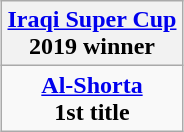<table class="wikitable" style="text-align: center; margin: 0 auto;">
<tr>
<th><a href='#'>Iraqi Super Cup</a><br>2019 winner</th>
</tr>
<tr>
<td><strong><a href='#'>Al-Shorta</a></strong><br><strong>1st title</strong></td>
</tr>
</table>
